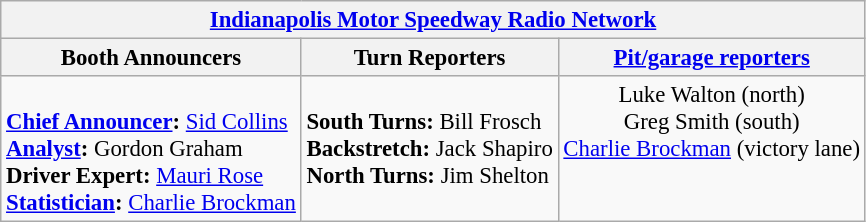<table class="wikitable" style="font-size: 95%;">
<tr>
<th colspan=3><a href='#'>Indianapolis Motor Speedway Radio Network</a></th>
</tr>
<tr>
<th>Booth Announcers</th>
<th>Turn Reporters</th>
<th><a href='#'>Pit/garage reporters</a></th>
</tr>
<tr>
<td valign="top"><br><strong><a href='#'>Chief Announcer</a>:</strong> <a href='#'>Sid Collins</a><br>
<strong><a href='#'>Analyst</a>:</strong> Gordon Graham<br>
<strong>Driver Expert:</strong> <a href='#'>Mauri Rose</a><br>
<strong><a href='#'>Statistician</a>:</strong> <a href='#'>Charlie Brockman</a><br></td>
<td valign="top"><br><strong>South Turns:</strong> Bill Frosch<br>    
<strong>Backstretch:</strong> Jack Shapiro<br>
<strong>North Turns:</strong> Jim Shelton<br></td>
<td align="center" valign="top">Luke Walton (north)<br>Greg Smith (south)<br><a href='#'>Charlie Brockman</a> (victory lane)</td>
</tr>
</table>
